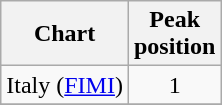<table class="wikitable sortable">
<tr>
<th align="left">Chart</th>
<th align="left">Peak<br>position</th>
</tr>
<tr>
<td align="left">Italy (<a href='#'>FIMI</a>)</td>
<td align="center">1</td>
</tr>
<tr>
</tr>
</table>
